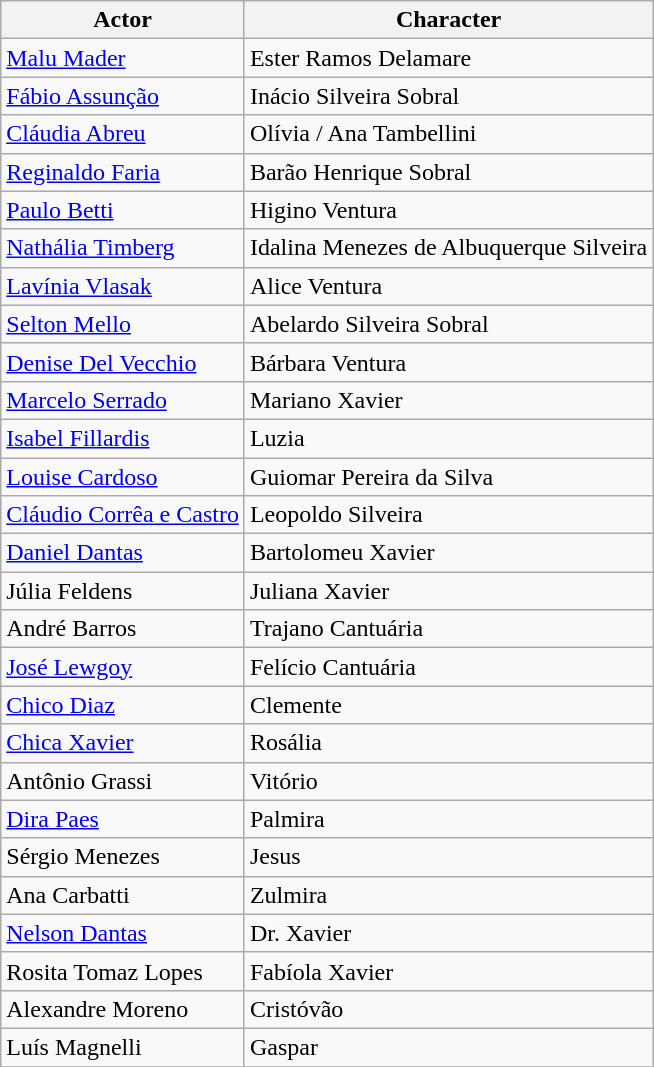<table class="wikitable sortable">
<tr>
<th>Actor</th>
<th>Character</th>
</tr>
<tr>
<td><a href='#'>Malu Mader</a></td>
<td>Ester Ramos Delamare</td>
</tr>
<tr>
<td><a href='#'>Fábio Assunção</a></td>
<td>Inácio Silveira Sobral</td>
</tr>
<tr>
<td><a href='#'>Cláudia Abreu</a></td>
<td>Olívia / Ana Tambellini</td>
</tr>
<tr>
<td><a href='#'>Reginaldo Faria</a></td>
<td>Barão Henrique Sobral</td>
</tr>
<tr>
<td><a href='#'>Paulo Betti</a></td>
<td>Higino Ventura</td>
</tr>
<tr>
<td><a href='#'>Nathália Timberg</a></td>
<td>Idalina Menezes de Albuquerque Silveira</td>
</tr>
<tr>
<td><a href='#'>Lavínia Vlasak</a></td>
<td>Alice Ventura</td>
</tr>
<tr>
<td><a href='#'>Selton Mello</a></td>
<td>Abelardo Silveira Sobral</td>
</tr>
<tr>
<td><a href='#'>Denise Del Vecchio</a></td>
<td>Bárbara Ventura</td>
</tr>
<tr>
<td><a href='#'>Marcelo Serrado</a></td>
<td>Mariano Xavier</td>
</tr>
<tr>
<td><a href='#'>Isabel Fillardis</a></td>
<td>Luzia</td>
</tr>
<tr>
<td><a href='#'>Louise Cardoso</a></td>
<td>Guiomar Pereira da Silva</td>
</tr>
<tr>
<td><a href='#'>Cláudio Corrêa e Castro</a></td>
<td>Leopoldo Silveira</td>
</tr>
<tr>
<td><a href='#'>Daniel Dantas</a></td>
<td>Bartolomeu Xavier</td>
</tr>
<tr>
<td>Júlia Feldens</td>
<td>Juliana Xavier</td>
</tr>
<tr>
<td>André Barros</td>
<td>Trajano Cantuária</td>
</tr>
<tr>
<td><a href='#'>José Lewgoy</a></td>
<td>Felício Cantuária</td>
</tr>
<tr>
<td><a href='#'>Chico Diaz</a></td>
<td>Clemente</td>
</tr>
<tr>
<td><a href='#'>Chica Xavier</a></td>
<td>Rosália</td>
</tr>
<tr>
<td>Antônio Grassi</td>
<td>Vitório</td>
</tr>
<tr>
<td><a href='#'>Dira Paes</a></td>
<td>Palmira</td>
</tr>
<tr>
<td>Sérgio Menezes</td>
<td>Jesus</td>
</tr>
<tr>
<td>Ana Carbatti</td>
<td>Zulmira</td>
</tr>
<tr>
<td><a href='#'>Nelson Dantas</a></td>
<td>Dr. Xavier</td>
</tr>
<tr>
<td>Rosita Tomaz Lopes</td>
<td>Fabíola Xavier</td>
</tr>
<tr>
<td>Alexandre Moreno</td>
<td>Cristóvão</td>
</tr>
<tr>
<td>Luís Magnelli</td>
<td>Gaspar</td>
</tr>
<tr>
</tr>
</table>
